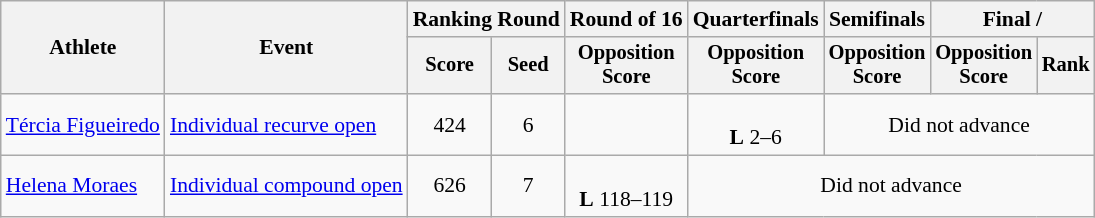<table class=wikitable style=font-size:90%;text-align:center>
<tr>
<th rowspan=2>Athlete</th>
<th rowspan=2>Event</th>
<th colspan=2>Ranking Round</th>
<th>Round of 16</th>
<th>Quarterfinals</th>
<th>Semifinals</th>
<th colspan=2>Final / </th>
</tr>
<tr style=font-size:95%>
<th>Score</th>
<th>Seed</th>
<th>Opposition<br>Score</th>
<th>Opposition<br>Score</th>
<th>Opposition<br>Score</th>
<th>Opposition<br>Score</th>
<th>Rank</th>
</tr>
<tr>
<td align=left><a href='#'>Tércia Figueiredo</a></td>
<td align=left><a href='#'>Individual recurve open</a></td>
<td>424</td>
<td>6</td>
<td></td>
<td><br><strong>L</strong> 2–6</td>
<td colspan=3>Did not advance</td>
</tr>
<tr>
<td align=left><a href='#'>Helena Moraes</a></td>
<td align=left><a href='#'>Individual compound open</a></td>
<td>626</td>
<td>7</td>
<td><br><strong>L</strong> 118–119</td>
<td colspan=4>Did not advance</td>
</tr>
</table>
